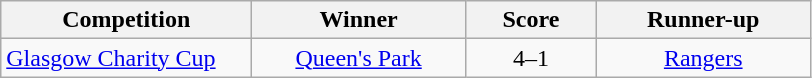<table class="wikitable" style="text-align: center;">
<tr>
<th width=160>Competition</th>
<th width=135>Winner</th>
<th width=80>Score</th>
<th width=135>Runner-up</th>
</tr>
<tr>
<td align=left><a href='#'>Glasgow Charity Cup</a></td>
<td><a href='#'>Queen's Park</a></td>
<td>4–1</td>
<td><a href='#'>Rangers</a></td>
</tr>
</table>
